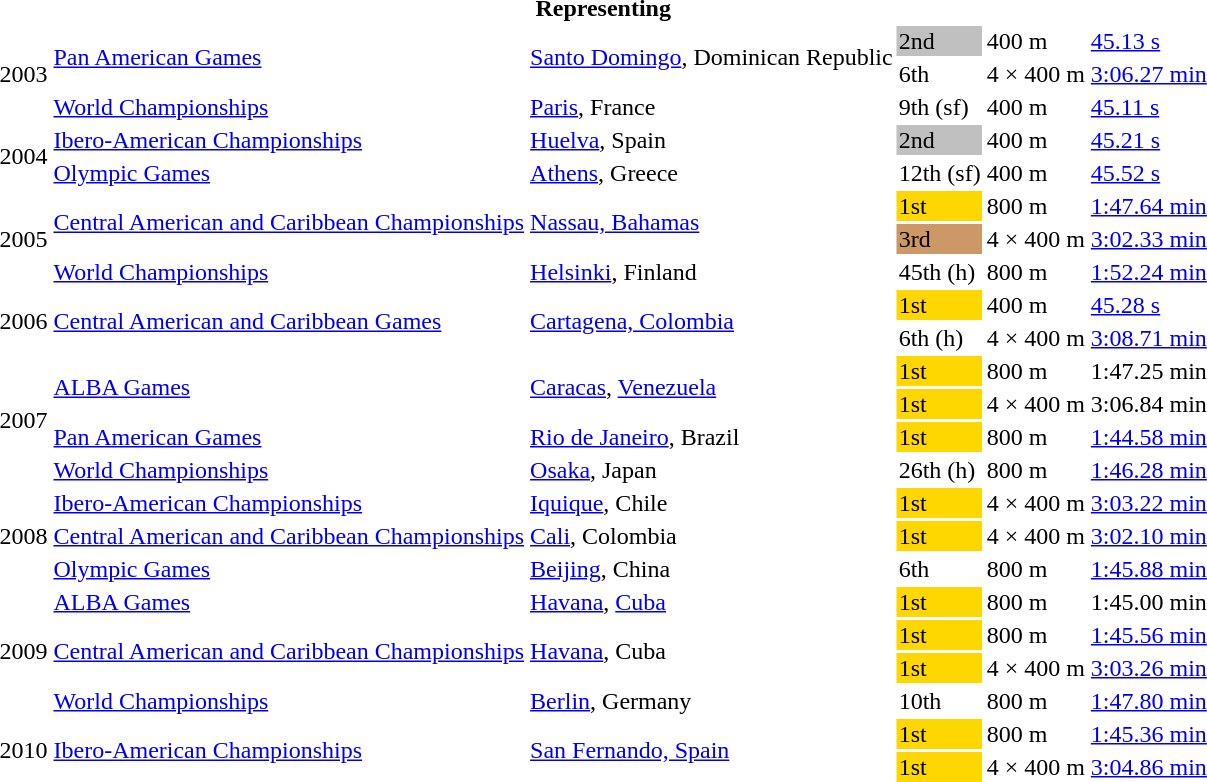<table>
<tr>
<th colspan="6">Representing </th>
</tr>
<tr>
<td rowspan=3>2003</td>
<td rowspan=2><a href='#'>Pan American Games</a></td>
<td rowspan=2><a href='#'>Santo Domingo</a>, Dominican Republic</td>
<td bgcolor="silver">2nd</td>
<td>400 m</td>
<td><a href='#'>45.13 s</a></td>
</tr>
<tr>
<td>6th</td>
<td>4 × 400 m</td>
<td><a href='#'>3:06.27 min</a></td>
</tr>
<tr>
<td><a href='#'>World Championships</a></td>
<td><a href='#'>Paris</a>, France</td>
<td>9th (sf)</td>
<td>400 m</td>
<td><a href='#'>45.11 s</a></td>
</tr>
<tr>
<td rowspan=2>2004</td>
<td><a href='#'>Ibero-American Championships</a></td>
<td><a href='#'>Huelva</a>, Spain</td>
<td bgcolor="silver">2nd</td>
<td>400 m</td>
<td><a href='#'>45.21 s</a></td>
</tr>
<tr>
<td><a href='#'>Olympic Games</a></td>
<td><a href='#'>Athens</a>, Greece</td>
<td>12th (sf)</td>
<td>400 m</td>
<td><a href='#'>45.52 s</a></td>
</tr>
<tr>
<td rowspan=3>2005</td>
<td rowspan=2><a href='#'>Central American and Caribbean Championships</a></td>
<td rowspan=2><a href='#'>Nassau, Bahamas</a></td>
<td bgcolor="gold">1st</td>
<td>800 m</td>
<td><a href='#'>1:47.64 min</a></td>
</tr>
<tr>
<td bgcolor="cc9966">3rd</td>
<td>4 × 400 m</td>
<td><a href='#'>3:02.33 min</a></td>
</tr>
<tr>
<td><a href='#'>World Championships</a></td>
<td><a href='#'>Helsinki</a>, Finland</td>
<td>45th (h)</td>
<td>800 m</td>
<td><a href='#'>1:52.24 min</a></td>
</tr>
<tr>
<td rowspan=2>2006</td>
<td rowspan=2><a href='#'>Central American and Caribbean Games</a></td>
<td rowspan=2><a href='#'>Cartagena, Colombia</a></td>
<td bgcolor="gold">1st</td>
<td>400 m</td>
<td><a href='#'>45.28 s</a></td>
</tr>
<tr>
<td>6th (h)</td>
<td>4 × 400 m</td>
<td><a href='#'>3:08.71 min</a></td>
</tr>
<tr>
<td rowspan=4>2007</td>
<td rowspan=2><a href='#'>ALBA Games</a></td>
<td rowspan=2><a href='#'>Caracas</a>, <a href='#'>Venezuela</a></td>
<td bgcolor=gold>1st</td>
<td>800 m</td>
<td>1:47.25 min</td>
</tr>
<tr>
<td bgcolor=gold>1st</td>
<td>4 × 400 m</td>
<td>3:06.84 min</td>
</tr>
<tr>
<td><a href='#'>Pan American Games</a></td>
<td><a href='#'>Rio de Janeiro</a>, Brazil</td>
<td bgcolor="gold">1st</td>
<td>800 m</td>
<td><a href='#'>1:44.58 min</a></td>
</tr>
<tr>
<td><a href='#'>World Championships</a></td>
<td><a href='#'>Osaka</a>, Japan</td>
<td>26th (h)</td>
<td>800 m</td>
<td><a href='#'>1:46.28 min</a></td>
</tr>
<tr>
<td rowspan=3>2008</td>
<td><a href='#'>Ibero-American Championships</a></td>
<td><a href='#'>Iquique</a>, Chile</td>
<td bgcolor="gold">1st</td>
<td>4 × 400 m</td>
<td><a href='#'>3:03.22 min</a></td>
</tr>
<tr>
<td><a href='#'>Central American and Caribbean Championships</a></td>
<td><a href='#'>Cali</a>, Colombia</td>
<td bgcolor="gold">1st</td>
<td>4 × 400 m</td>
<td><a href='#'>3:02.10 min</a></td>
</tr>
<tr>
<td><a href='#'>Olympic Games</a></td>
<td><a href='#'>Beijing</a>, China</td>
<td>6th</td>
<td>800 m</td>
<td><a href='#'>1:45.88 min</a></td>
</tr>
<tr>
<td rowspan=4>2009</td>
<td><a href='#'>ALBA Games</a></td>
<td><a href='#'>Havana</a>, <a href='#'>Cuba</a></td>
<td bgcolor=gold>1st</td>
<td>800 m</td>
<td>1:45.00 min</td>
</tr>
<tr>
<td rowspan=2><a href='#'>Central American and Caribbean Championships</a></td>
<td rowspan=2><a href='#'>Havana</a>, Cuba</td>
<td bgcolor="gold">1st</td>
<td>800 m</td>
<td><a href='#'>1:45.56 min</a></td>
</tr>
<tr>
<td bgcolor="gold">1st</td>
<td>4 × 400 m</td>
<td><a href='#'>3:03.26 min</a></td>
</tr>
<tr>
<td><a href='#'>World Championships</a></td>
<td><a href='#'>Berlin</a>, Germany</td>
<td>10th</td>
<td>800 m</td>
<td><a href='#'>1:47.80 min</a></td>
</tr>
<tr>
<td rowspan=2>2010</td>
<td rowspan=2><a href='#'>Ibero-American Championships</a></td>
<td rowspan=2><a href='#'>San Fernando, Spain</a></td>
<td bgcolor="gold">1st</td>
<td>800 m</td>
<td><a href='#'>1:45.36 min</a></td>
</tr>
<tr>
<td bgcolor="gold">1st</td>
<td>4 × 400 m</td>
<td><a href='#'>3:04.86 min</a></td>
</tr>
</table>
